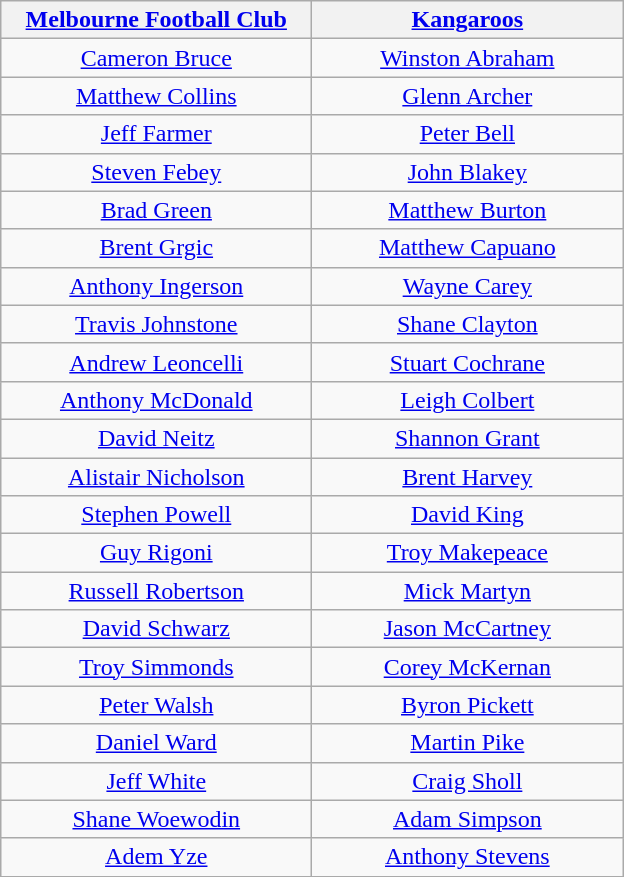<table class="wikitable" style="margin 1em auto 1em auto">
<tr>
<th width="200"><a href='#'>Melbourne Football Club</a></th>
<th width="200"><a href='#'>Kangaroos</a></th>
</tr>
<tr>
<td align="center" colspan="1"><a href='#'>Cameron Bruce</a></td>
<td align="center" colspan="1"><a href='#'>Winston Abraham</a></td>
</tr>
<tr>
<td align="center" colspan="1"><a href='#'>Matthew Collins</a></td>
<td align="center" colspan="1"><a href='#'>Glenn Archer</a></td>
</tr>
<tr>
<td align="center" colspan="1"><a href='#'>Jeff Farmer</a></td>
<td align="center" colspan="1"><a href='#'>Peter Bell</a></td>
</tr>
<tr>
<td align="center" colspan="1"><a href='#'>Steven Febey</a></td>
<td align="center" colspan="1"><a href='#'>John Blakey</a></td>
</tr>
<tr>
<td align="center" colspan="1"><a href='#'>Brad Green</a></td>
<td align="center" colspan="1"><a href='#'>Matthew Burton</a></td>
</tr>
<tr>
<td align="center" colspan="1"><a href='#'>Brent Grgic</a></td>
<td align="center" colspan="1"><a href='#'>Matthew Capuano</a></td>
</tr>
<tr>
<td align="center" colspan="1"><a href='#'>Anthony Ingerson</a></td>
<td align="center" colspan="1"><a href='#'>Wayne Carey</a></td>
</tr>
<tr>
<td align="center" colspan="1"><a href='#'>Travis Johnstone</a></td>
<td align="center" colspan="1"><a href='#'>Shane Clayton</a></td>
</tr>
<tr>
<td align="center" colspan="1"><a href='#'>Andrew Leoncelli</a></td>
<td align="center" colspan="1"><a href='#'>Stuart Cochrane</a></td>
</tr>
<tr>
<td align="center" colspan="1"><a href='#'>Anthony McDonald</a></td>
<td align="center" colspan="1"><a href='#'>Leigh Colbert</a></td>
</tr>
<tr>
<td align="center" colspan="1"><a href='#'>David Neitz</a></td>
<td align="center" colspan="1"><a href='#'>Shannon Grant</a></td>
</tr>
<tr>
<td align="center" colspan="1"><a href='#'>Alistair Nicholson</a></td>
<td align="center" colspan="1"><a href='#'>Brent Harvey</a></td>
</tr>
<tr>
<td align="center" colspan="1"><a href='#'>Stephen Powell</a></td>
<td align="center" colspan="1"><a href='#'>David King</a></td>
</tr>
<tr>
<td align="center" colspan="1"><a href='#'>Guy Rigoni</a></td>
<td align="center" colspan="1"><a href='#'>Troy Makepeace</a></td>
</tr>
<tr>
<td align="center" colspan="1"><a href='#'>Russell Robertson</a></td>
<td align="center" colspan="1"><a href='#'>Mick Martyn</a></td>
</tr>
<tr>
<td align="center" colspan="1"><a href='#'>David Schwarz</a></td>
<td align="center" colspan="1"><a href='#'>Jason McCartney</a></td>
</tr>
<tr>
<td align="center" colspan="1"><a href='#'>Troy Simmonds</a></td>
<td align="center" colspan="1"><a href='#'>Corey McKernan</a></td>
</tr>
<tr>
<td align="center" colspan="1"><a href='#'>Peter Walsh</a></td>
<td align="center" colspan="1"><a href='#'>Byron Pickett</a></td>
</tr>
<tr>
<td align="center" colspan="1"><a href='#'>Daniel Ward</a></td>
<td align="center" colspan="1"><a href='#'>Martin Pike</a></td>
</tr>
<tr>
<td align="center" colspan="1"><a href='#'>Jeff White</a></td>
<td align="center" colspan="1"><a href='#'>Craig Sholl</a></td>
</tr>
<tr>
<td align="center" colspan="1"><a href='#'>Shane Woewodin</a></td>
<td align="center" colspan="1"><a href='#'>Adam Simpson</a></td>
</tr>
<tr>
<td align="center" colspan="1"><a href='#'>Adem Yze</a></td>
<td align="center" colspan="1"><a href='#'>Anthony Stevens</a></td>
</tr>
</table>
